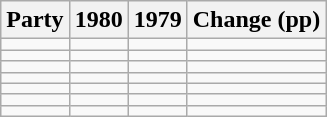<table class="wikitable" style="text-align:right;">
<tr>
<th>Party</th>
<th>1980</th>
<th>1979</th>
<th colspan="3">Change (pp)</th>
</tr>
<tr>
<td style="text-align:left;"></td>
<td></td>
<td></td>
<td></td>
</tr>
<tr>
<td style="text-align:left;"></td>
<td></td>
<td></td>
<td></td>
</tr>
<tr>
<td style="text-align:left;"></td>
<td></td>
<td></td>
<td></td>
</tr>
<tr>
<td style="text-align:left;"></td>
<td></td>
<td></td>
<td></td>
</tr>
<tr>
<td style="text-align:left;"></td>
<td></td>
<td></td>
<td></td>
</tr>
<tr>
<td style="text-align:left;"></td>
<td></td>
<td></td>
<td></td>
</tr>
<tr>
<td style="text-align:left;"></td>
<td></td>
<td></td>
<td></td>
</tr>
</table>
